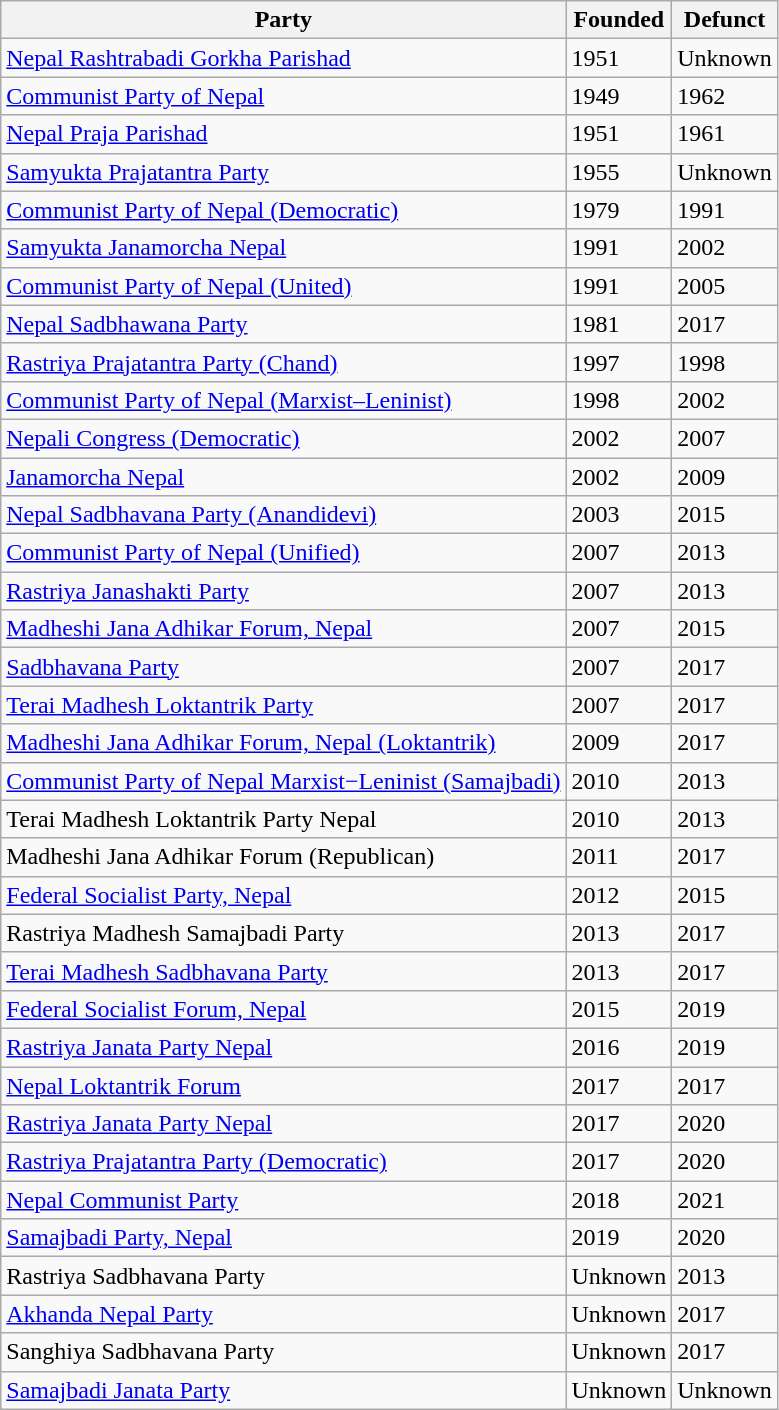<table class="wikitable sortable">
<tr>
<th>Party</th>
<th>Founded</th>
<th>Defunct</th>
</tr>
<tr>
<td><a href='#'>Nepal Rashtrabadi Gorkha Parishad</a></td>
<td>1951</td>
<td>Unknown</td>
</tr>
<tr>
<td><a href='#'>Communist Party of Nepal</a></td>
<td>1949</td>
<td>1962</td>
</tr>
<tr>
<td><a href='#'>Nepal Praja Parishad</a></td>
<td>1951</td>
<td>1961</td>
</tr>
<tr>
<td><a href='#'>Samyukta Prajatantra Party</a></td>
<td>1955</td>
<td>Unknown</td>
</tr>
<tr>
<td><a href='#'>Communist Party of Nepal (Democratic)</a></td>
<td>1979</td>
<td>1991</td>
</tr>
<tr>
<td><a href='#'>Samyukta Janamorcha Nepal</a></td>
<td>1991</td>
<td>2002</td>
</tr>
<tr>
<td><a href='#'>Communist Party of Nepal (United)</a></td>
<td>1991</td>
<td>2005</td>
</tr>
<tr>
<td><a href='#'>Nepal Sadbhawana Party</a></td>
<td>1981</td>
<td>2017</td>
</tr>
<tr>
<td><a href='#'>Rastriya Prajatantra Party (Chand)</a></td>
<td>1997</td>
<td>1998</td>
</tr>
<tr>
<td><a href='#'>Communist Party of Nepal (Marxist–Leninist)</a></td>
<td>1998</td>
<td>2002</td>
</tr>
<tr>
<td><a href='#'>Nepali Congress (Democratic)</a></td>
<td>2002</td>
<td>2007</td>
</tr>
<tr>
<td><a href='#'>Janamorcha Nepal</a></td>
<td>2002</td>
<td>2009</td>
</tr>
<tr>
<td><a href='#'>Nepal Sadbhavana Party (Anandidevi)</a></td>
<td>2003</td>
<td>2015</td>
</tr>
<tr>
<td><a href='#'>Communist Party of Nepal (Unified)</a></td>
<td>2007</td>
<td>2013</td>
</tr>
<tr>
<td><a href='#'>Rastriya Janashakti Party</a></td>
<td>2007</td>
<td>2013</td>
</tr>
<tr>
<td><a href='#'>Madheshi Jana Adhikar Forum, Nepal</a></td>
<td>2007</td>
<td>2015</td>
</tr>
<tr>
<td><a href='#'>Sadbhavana Party</a></td>
<td>2007</td>
<td>2017</td>
</tr>
<tr>
<td><a href='#'>Terai Madhesh Loktantrik Party</a></td>
<td>2007</td>
<td>2017</td>
</tr>
<tr>
<td><a href='#'>Madheshi Jana Adhikar Forum, Nepal (Loktantrik)</a></td>
<td>2009</td>
<td>2017</td>
</tr>
<tr>
<td><a href='#'>Communist Party of Nepal Marxist−Leninist (Samajbadi)</a></td>
<td>2010</td>
<td>2013</td>
</tr>
<tr>
<td>Terai Madhesh Loktantrik Party Nepal</td>
<td>2010</td>
<td>2013</td>
</tr>
<tr>
<td>Madheshi Jana Adhikar Forum (Republican)</td>
<td>2011</td>
<td>2017</td>
</tr>
<tr>
<td><a href='#'>Federal Socialist Party, Nepal</a></td>
<td>2012</td>
<td>2015</td>
</tr>
<tr>
<td>Rastriya Madhesh Samajbadi Party</td>
<td>2013</td>
<td>2017</td>
</tr>
<tr>
<td><a href='#'>Terai Madhesh Sadbhavana Party</a></td>
<td>2013</td>
<td>2017</td>
</tr>
<tr>
<td><a href='#'>Federal Socialist Forum, Nepal</a></td>
<td>2015</td>
<td>2019</td>
</tr>
<tr>
<td><a href='#'>Rastriya Janata Party Nepal</a></td>
<td>2016</td>
<td>2019</td>
</tr>
<tr>
<td><a href='#'>Nepal Loktantrik Forum</a></td>
<td>2017</td>
<td>2017</td>
</tr>
<tr>
<td><a href='#'>Rastriya Janata Party Nepal</a></td>
<td>2017</td>
<td>2020</td>
</tr>
<tr>
<td><a href='#'>Rastriya Prajatantra Party (Democratic)</a></td>
<td>2017</td>
<td>2020</td>
</tr>
<tr>
<td><a href='#'>Nepal Communist Party</a></td>
<td>2018</td>
<td>2021</td>
</tr>
<tr>
<td><a href='#'>Samajbadi Party, Nepal</a></td>
<td>2019</td>
<td>2020</td>
</tr>
<tr>
<td>Rastriya Sadbhavana Party</td>
<td>Unknown</td>
<td>2013</td>
</tr>
<tr>
<td><a href='#'>Akhanda Nepal Party</a></td>
<td>Unknown</td>
<td>2017</td>
</tr>
<tr>
<td>Sanghiya Sadbhavana Party</td>
<td>Unknown</td>
<td>2017</td>
</tr>
<tr>
<td><a href='#'>Samajbadi Janata Party</a></td>
<td>Unknown</td>
<td>Unknown</td>
</tr>
</table>
